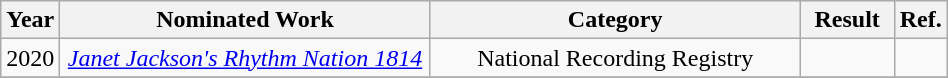<table class="wikitable" width="50%">
<tr>
<th width="5%">Year</th>
<th width="40%">Nominated Work</th>
<th width="40%">Category</th>
<th width="10%">Result</th>
<th width="5%">Ref.</th>
</tr>
<tr>
<td align="center" rowspan="1">2020</td>
<td align="center" rowspan="1"><em><a href='#'>Janet Jackson's Rhythm Nation 1814</a></em></td>
<td align="center" rowspan="1">National Recording Registry</td>
<td></td>
<td rowspan="1"></td>
</tr>
<tr>
</tr>
</table>
